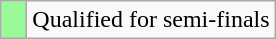<table class="wikitable">
<tr>
<td style="width:10px; background:#98fb98;"></td>
<td>Qualified for semi-finals</td>
</tr>
</table>
